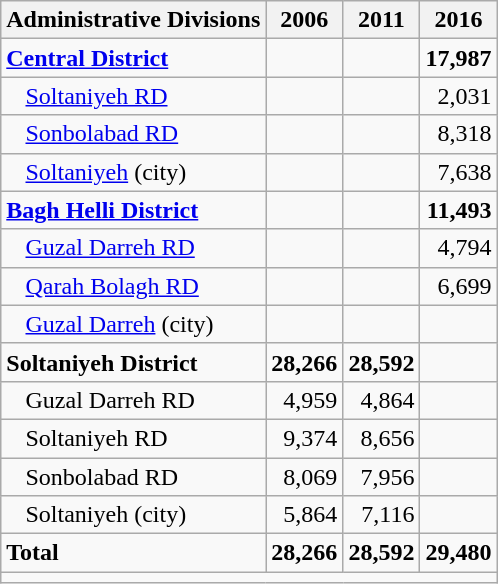<table class="wikitable">
<tr>
<th>Administrative Divisions</th>
<th>2006</th>
<th>2011</th>
<th>2016</th>
</tr>
<tr>
<td><strong><a href='#'>Central District</a></strong></td>
<td style="text-align: right;"></td>
<td style="text-align: right;"></td>
<td style="text-align: right;"><strong>17,987</strong></td>
</tr>
<tr>
<td style="padding-left: 1em;"><a href='#'>Soltaniyeh RD</a></td>
<td style="text-align: right;"></td>
<td style="text-align: right;"></td>
<td style="text-align: right;">2,031</td>
</tr>
<tr>
<td style="padding-left: 1em;"><a href='#'>Sonbolabad RD</a></td>
<td style="text-align: right;"></td>
<td style="text-align: right;"></td>
<td style="text-align: right;">8,318</td>
</tr>
<tr>
<td style="padding-left: 1em;"><a href='#'>Soltaniyeh</a> (city)</td>
<td style="text-align: right;"></td>
<td style="text-align: right;"></td>
<td style="text-align: right;">7,638</td>
</tr>
<tr>
<td><strong><a href='#'>Bagh Helli District</a></strong></td>
<td style="text-align: right;"></td>
<td style="text-align: right;"></td>
<td style="text-align: right;"><strong>11,493</strong></td>
</tr>
<tr>
<td style="padding-left: 1em;"><a href='#'>Guzal Darreh RD</a></td>
<td style="text-align: right;"></td>
<td style="text-align: right;"></td>
<td style="text-align: right;">4,794</td>
</tr>
<tr>
<td style="padding-left: 1em;"><a href='#'>Qarah Bolagh RD</a></td>
<td style="text-align: right;"></td>
<td style="text-align: right;"></td>
<td style="text-align: right;">6,699</td>
</tr>
<tr>
<td style="padding-left: 1em;"><a href='#'>Guzal Darreh</a> (city)</td>
<td style="text-align: right;"></td>
<td style="text-align: right;"></td>
<td style="text-align: right;"></td>
</tr>
<tr>
<td><strong>Soltaniyeh District</strong></td>
<td style="text-align: right;"><strong>28,266</strong></td>
<td style="text-align: right;"><strong>28,592</strong></td>
<td style="text-align: right;"></td>
</tr>
<tr>
<td style="padding-left: 1em;">Guzal Darreh RD</td>
<td style="text-align: right;">4,959</td>
<td style="text-align: right;">4,864</td>
<td style="text-align: right;"></td>
</tr>
<tr>
<td style="padding-left: 1em;">Soltaniyeh RD</td>
<td style="text-align: right;">9,374</td>
<td style="text-align: right;">8,656</td>
<td style="text-align: right;"></td>
</tr>
<tr>
<td style="padding-left: 1em;">Sonbolabad RD</td>
<td style="text-align: right;">8,069</td>
<td style="text-align: right;">7,956</td>
<td style="text-align: right;"></td>
</tr>
<tr>
<td style="padding-left: 1em;">Soltaniyeh (city)</td>
<td style="text-align: right;">5,864</td>
<td style="text-align: right;">7,116</td>
<td style="text-align: right;"></td>
</tr>
<tr>
<td><strong>Total</strong></td>
<td style="text-align: right;"><strong>28,266</strong></td>
<td style="text-align: right;"><strong>28,592</strong></td>
<td style="text-align: right;"><strong>29,480</strong></td>
</tr>
<tr>
<td colspan=4></td>
</tr>
</table>
